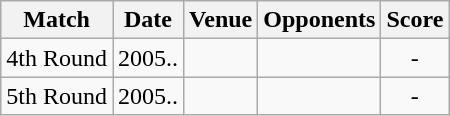<table class="wikitable" style="text-align:center;">
<tr>
<th>Match</th>
<th>Date</th>
<th>Venue</th>
<th>Opponents</th>
<th>Score</th>
</tr>
<tr>
<td>4th Round</td>
<td>2005..</td>
<td></td>
<td></td>
<td>-</td>
</tr>
<tr>
<td>5th Round</td>
<td>2005..</td>
<td></td>
<td></td>
<td>-</td>
</tr>
</table>
